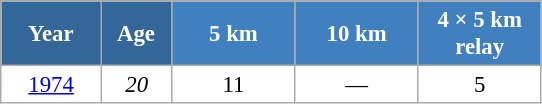<table class="wikitable" style="font-size:95%; text-align:center; border:grey solid 1px; border-collapse:collapse; background:#ffffff;">
<tr>
<th style="background-color:#369; color:white; width:60px;"> Year </th>
<th style="background-color:#369; color:white; width:40px;"> Age </th>
<th style="background-color:#4180be; color:white; width:75px;"> 5 km </th>
<th style="background-color:#4180be; color:white; width:75px;"> 10 km </th>
<th style="background-color:#4180be; color:white; width:75px;"> 4 × 5 km <br> relay </th>
</tr>
<tr>
<td><a href='#'>1974</a></td>
<td><em>20</em></td>
<td>11</td>
<td>—</td>
<td>5</td>
</tr>
</table>
